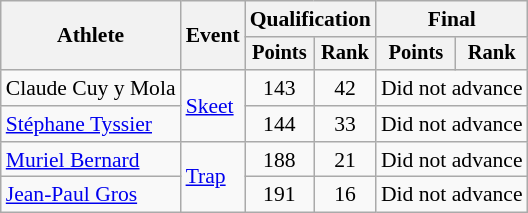<table class="wikitable" style="font-size:90%">
<tr>
<th rowspan="2">Athlete</th>
<th rowspan="2">Event</th>
<th colspan=2>Qualification</th>
<th colspan=2>Final</th>
</tr>
<tr style="font-size:95%">
<th>Points</th>
<th>Rank</th>
<th>Points</th>
<th>Rank</th>
</tr>
<tr align=center>
<td align=left>Claude Cuy y Mola</td>
<td align=left rowspan=2><a href='#'>Skeet</a></td>
<td>143</td>
<td>42</td>
<td colspan=2>Did not advance</td>
</tr>
<tr align=center>
<td align=left><a href='#'>Stéphane Tyssier</a></td>
<td>144</td>
<td>33</td>
<td colspan=2>Did not advance</td>
</tr>
<tr align=center>
<td align=left><a href='#'>Muriel Bernard</a></td>
<td align=left rowspan=2><a href='#'>Trap</a></td>
<td>188</td>
<td>21</td>
<td colspan=2>Did not advance</td>
</tr>
<tr align=center>
<td align=left><a href='#'>Jean-Paul Gros</a></td>
<td>191</td>
<td>16</td>
<td colspan=2>Did not advance</td>
</tr>
</table>
